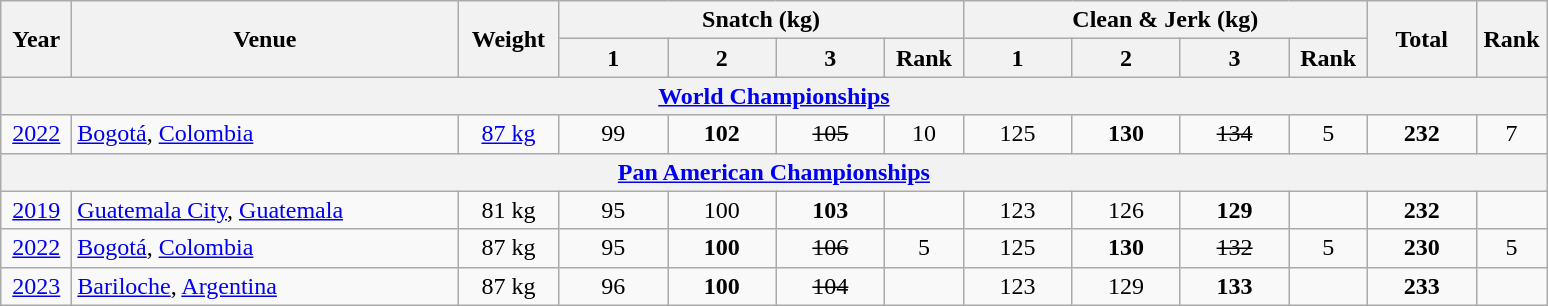<table class = "wikitable" style="text-align:center;">
<tr>
<th rowspan=2 width=40>Year</th>
<th rowspan=2 width=250>Venue</th>
<th rowspan=2 width=60>Weight</th>
<th colspan=4>Snatch (kg)</th>
<th colspan=4>Clean & Jerk (kg)</th>
<th rowspan=2 width=65>Total</th>
<th rowspan=2 width=40>Rank</th>
</tr>
<tr>
<th width=65>1</th>
<th width=65>2</th>
<th width=65>3</th>
<th width=45>Rank</th>
<th width=65>1</th>
<th width=65>2</th>
<th width=65>3</th>
<th width=45>Rank</th>
</tr>
<tr>
<th colspan=13><a href='#'>World Championships</a></th>
</tr>
<tr>
<td><a href='#'>2022</a></td>
<td align=left> <a href='#'>Bogotá</a>, <a href='#'>Colombia</a></td>
<td><a href='#'>87 kg</a></td>
<td>99</td>
<td><strong>102</strong></td>
<td><s>105</s></td>
<td>10</td>
<td>125</td>
<td><strong>130</strong></td>
<td><s>134</s></td>
<td>5</td>
<td><strong>232</strong></td>
<td>7</td>
</tr>
<tr>
<th colspan=13><a href='#'>Pan American Championships</a></th>
</tr>
<tr>
<td><a href='#'>2019</a></td>
<td align=left> <a href='#'>Guatemala City</a>, <a href='#'>Guatemala</a></td>
<td>81 kg</td>
<td>95</td>
<td>100</td>
<td><strong>103</strong></td>
<td></td>
<td>123</td>
<td>126</td>
<td><strong>129</strong></td>
<td></td>
<td><strong>232</strong></td>
<td></td>
</tr>
<tr>
<td><a href='#'>2022</a></td>
<td align=left> <a href='#'>Bogotá</a>, <a href='#'>Colombia</a></td>
<td>87 kg</td>
<td>95</td>
<td><strong>100</strong></td>
<td><s>106</s></td>
<td>5</td>
<td>125</td>
<td><strong>130</strong></td>
<td><s>132</s></td>
<td>5</td>
<td><strong>230</strong></td>
<td>5</td>
</tr>
<tr>
<td><a href='#'>2023</a></td>
<td align=left> <a href='#'>Bariloche</a>, <a href='#'>Argentina</a></td>
<td>87 kg</td>
<td>96</td>
<td><strong>100</strong></td>
<td><s>104</s></td>
<td></td>
<td>123</td>
<td>129</td>
<td><strong>133</strong></td>
<td></td>
<td><strong>233</strong></td>
<td></td>
</tr>
</table>
